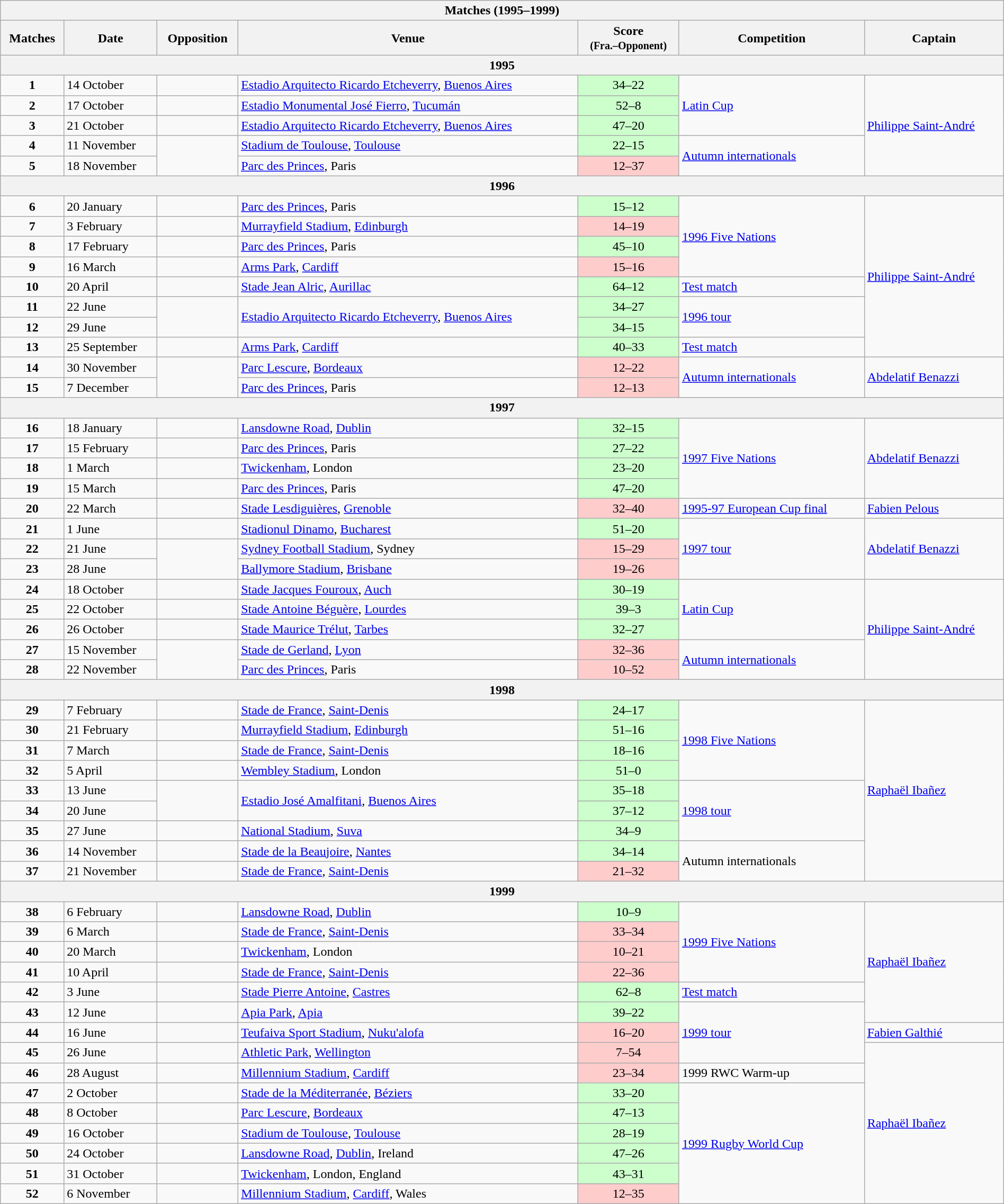<table class="wikitable collapsible collapsed" style="width:100%">
<tr>
<th colspan=7>Matches (1995–1999)</th>
</tr>
<tr>
<th>Matches</th>
<th>Date</th>
<th>Opposition</th>
<th>Venue</th>
<th>Score<br><small>(Fra.–Opponent)</small></th>
<th>Competition</th>
<th>Captain</th>
</tr>
<tr>
<th colspan=7>1995</th>
</tr>
<tr>
<td align=center><strong>1</strong></td>
<td>14 October</td>
<td></td>
<td><a href='#'>Estadio Arquitecto Ricardo Etcheverry</a>, <a href='#'>Buenos Aires</a></td>
<td align=center bgcolor=CCFFCC>34–22</td>
<td rowspan=3><a href='#'>Latin Cup</a></td>
<td rowspan=5><a href='#'>Philippe Saint-André</a></td>
</tr>
<tr>
<td align=center><strong>2</strong></td>
<td>17 October</td>
<td></td>
<td><a href='#'>Estadio Monumental José Fierro</a>, <a href='#'>Tucumán</a></td>
<td align=center bgcolor=CCFFCC>52–8</td>
</tr>
<tr>
<td align=center><strong>3</strong></td>
<td>21 October</td>
<td></td>
<td><a href='#'>Estadio Arquitecto Ricardo Etcheverry</a>, <a href='#'>Buenos Aires</a></td>
<td align=center bgcolor=CCFFCC>47–20</td>
</tr>
<tr>
<td align=center><strong>4</strong></td>
<td>11 November</td>
<td rowspan=2></td>
<td><a href='#'>Stadium de Toulouse</a>, <a href='#'>Toulouse</a></td>
<td align=center bgcolor=CCFFCC>22–15</td>
<td rowspan=2><a href='#'>Autumn internationals</a></td>
</tr>
<tr>
<td align=center><strong>5</strong></td>
<td>18 November</td>
<td><a href='#'>Parc des Princes</a>, Paris</td>
<td align=center bgcolor=FFCCCC>12–37</td>
</tr>
<tr>
<th colspan=7>1996</th>
</tr>
<tr>
<td align=center><strong>6</strong></td>
<td>20 January</td>
<td></td>
<td><a href='#'>Parc des Princes</a>, Paris</td>
<td align=center bgcolor=CCFFCC>15–12</td>
<td rowspan=4><a href='#'>1996 Five Nations</a></td>
<td rowspan=8><a href='#'>Philippe Saint-André</a></td>
</tr>
<tr>
<td align=center><strong>7</strong></td>
<td>3 February</td>
<td></td>
<td><a href='#'>Murrayfield Stadium</a>, <a href='#'>Edinburgh</a></td>
<td align=center bgcolor=FFCCCC>14–19</td>
</tr>
<tr>
<td align=center><strong>8</strong></td>
<td>17 February</td>
<td></td>
<td><a href='#'>Parc des Princes</a>, Paris</td>
<td align=center bgcolor=CCFFCC>45–10</td>
</tr>
<tr>
<td align=center><strong>9</strong></td>
<td>16 March</td>
<td></td>
<td><a href='#'>Arms Park</a>, <a href='#'>Cardiff</a></td>
<td align=center bgcolor=FFCCCC>15–16</td>
</tr>
<tr>
<td align=center><strong>10</strong></td>
<td>20 April</td>
<td></td>
<td><a href='#'>Stade Jean Alric</a>, <a href='#'>Aurillac</a></td>
<td align=center bgcolor=CCFFCC>64–12</td>
<td><a href='#'>Test match</a></td>
</tr>
<tr>
<td align=center><strong>11</strong></td>
<td>22 June</td>
<td rowspan=2></td>
<td rowspan=2><a href='#'>Estadio Arquitecto Ricardo Etcheverry</a>, <a href='#'>Buenos Aires</a></td>
<td align=center bgcolor=CCFFCC>34–27</td>
<td rowspan=2><a href='#'>1996 tour</a></td>
</tr>
<tr>
<td align=center><strong>12</strong></td>
<td>29 June</td>
<td align=center bgcolor=CCFFCC>34–15</td>
</tr>
<tr>
<td align=center><strong>13</strong></td>
<td>25 September</td>
<td></td>
<td><a href='#'>Arms Park</a>, <a href='#'>Cardiff</a></td>
<td align=center bgcolor=CCFFCC>40–33</td>
<td><a href='#'>Test match</a></td>
</tr>
<tr>
<td align=center><strong>14</strong></td>
<td>30 November</td>
<td rowspan=2></td>
<td><a href='#'>Parc Lescure</a>, <a href='#'>Bordeaux</a></td>
<td align=center bgcolor=FFCCCC>12–22</td>
<td rowspan=2><a href='#'>Autumn internationals</a></td>
<td rowspan=2><a href='#'>Abdelatif Benazzi</a></td>
</tr>
<tr>
<td align=center><strong>15</strong></td>
<td>7 December</td>
<td><a href='#'>Parc des Princes</a>, Paris</td>
<td align=center bgcolor=FFCCCC>12–13</td>
</tr>
<tr>
<th colspan=7>1997</th>
</tr>
<tr>
<td align=center><strong>16</strong></td>
<td>18 January</td>
<td></td>
<td><a href='#'>Lansdowne Road</a>, <a href='#'>Dublin</a></td>
<td align=center bgcolor=CCFFCC>32–15</td>
<td rowspan=4><a href='#'>1997 Five Nations</a></td>
<td rowspan=4><a href='#'>Abdelatif Benazzi</a></td>
</tr>
<tr>
<td align=center><strong>17</strong></td>
<td>15 February</td>
<td></td>
<td><a href='#'>Parc des Princes</a>, Paris</td>
<td align=center bgcolor=CCFFCC>27–22</td>
</tr>
<tr>
<td align=center><strong>18</strong></td>
<td>1 March</td>
<td></td>
<td><a href='#'>Twickenham</a>, London</td>
<td align=center bgcolor=CCFFCC>23–20</td>
</tr>
<tr>
<td align=center><strong>19</strong></td>
<td>15 March</td>
<td></td>
<td><a href='#'>Parc des Princes</a>, Paris</td>
<td align=center bgcolor=CCFFCC>47–20</td>
</tr>
<tr>
<td align=center><strong>20</strong></td>
<td>22 March</td>
<td></td>
<td><a href='#'>Stade Lesdiguières</a>, <a href='#'>Grenoble</a></td>
<td align=center bgcolor=FFCCCC>32–40</td>
<td><a href='#'>1995-97 European Cup final</a></td>
<td><a href='#'>Fabien Pelous</a></td>
</tr>
<tr>
<td align=center><strong>21</strong></td>
<td>1 June</td>
<td></td>
<td><a href='#'>Stadionul Dinamo</a>, <a href='#'>Bucharest</a></td>
<td align=center bgcolor=CCFFCC>51–20</td>
<td rowspan=3><a href='#'>1997 tour</a></td>
<td rowspan=3><a href='#'>Abdelatif Benazzi</a></td>
</tr>
<tr>
<td align=center><strong>22</strong></td>
<td>21 June</td>
<td rowspan=2></td>
<td><a href='#'>Sydney Football Stadium</a>, Sydney</td>
<td align=center bgcolor=FFCCCC>15–29</td>
</tr>
<tr>
<td align=center><strong>23</strong></td>
<td>28 June</td>
<td><a href='#'>Ballymore Stadium</a>, <a href='#'>Brisbane</a></td>
<td align=center bgcolor=FFCCCC>19–26</td>
</tr>
<tr>
<td align=center><strong>24</strong></td>
<td>18 October</td>
<td></td>
<td><a href='#'>Stade Jacques Fouroux</a>, <a href='#'>Auch</a></td>
<td align=center bgcolor=CCFFCC>30–19</td>
<td rowspan=3><a href='#'>Latin Cup</a></td>
<td rowspan=5><a href='#'>Philippe Saint-André</a></td>
</tr>
<tr>
<td align=center><strong>25</strong></td>
<td>22 October</td>
<td></td>
<td><a href='#'>Stade Antoine Béguère</a>, <a href='#'>Lourdes</a></td>
<td align=center bgcolor=CCFFCC>39–3</td>
</tr>
<tr>
<td align=center><strong>26</strong></td>
<td>26 October</td>
<td></td>
<td><a href='#'>Stade Maurice Trélut</a>, <a href='#'>Tarbes</a></td>
<td align=center bgcolor=CCFFCC>32–27</td>
</tr>
<tr>
<td align=center><strong>27</strong></td>
<td>15 November</td>
<td rowspan=2></td>
<td><a href='#'>Stade de Gerland</a>, <a href='#'>Lyon</a></td>
<td align=center bgcolor=FFCCCC>32–36</td>
<td rowspan=2><a href='#'>Autumn internationals</a></td>
</tr>
<tr>
<td align=center><strong>28</strong></td>
<td>22 November</td>
<td><a href='#'>Parc des Princes</a>, Paris</td>
<td align=center bgcolor=FFCCCC>10–52</td>
</tr>
<tr>
<th colspan=7>1998</th>
</tr>
<tr>
<td align=center><strong>29</strong></td>
<td>7 February</td>
<td></td>
<td><a href='#'>Stade de France</a>, <a href='#'>Saint-Denis</a></td>
<td align=center bgcolor=CCFFCC>24–17</td>
<td rowspan=4><a href='#'>1998 Five Nations</a></td>
<td rowspan=9><a href='#'>Raphaël Ibañez</a></td>
</tr>
<tr>
<td align=center><strong>30</strong></td>
<td>21 February</td>
<td></td>
<td><a href='#'>Murrayfield Stadium</a>, <a href='#'>Edinburgh</a></td>
<td align=center bgcolor=CCFFCC>51–16</td>
</tr>
<tr>
<td align=center><strong>31</strong></td>
<td>7 March</td>
<td></td>
<td><a href='#'>Stade de France</a>, <a href='#'>Saint-Denis</a></td>
<td align=center bgcolor=CCFFCC>18–16</td>
</tr>
<tr>
<td align=center><strong>32</strong></td>
<td>5 April</td>
<td></td>
<td><a href='#'>Wembley Stadium</a>, London</td>
<td align=center bgcolor=CCFFCC>51–0</td>
</tr>
<tr>
<td align=center><strong>33</strong></td>
<td>13 June</td>
<td rowspan=2></td>
<td rowspan=2><a href='#'>Estadio José Amalfitani</a>, <a href='#'>Buenos Aires</a></td>
<td align=center bgcolor=CCFFCC>35–18</td>
<td rowspan=3><a href='#'>1998 tour</a></td>
</tr>
<tr>
<td align=center><strong>34</strong></td>
<td>20 June</td>
<td align=center bgcolor=CCFFCC>37–12</td>
</tr>
<tr>
<td align=center><strong>35</strong></td>
<td>27 June</td>
<td></td>
<td><a href='#'>National Stadium</a>, <a href='#'>Suva</a></td>
<td align=center bgcolor=CCFFCC>34–9</td>
</tr>
<tr>
<td align=center><strong>36</strong></td>
<td>14 November</td>
<td></td>
<td><a href='#'>Stade de la Beaujoire</a>, <a href='#'>Nantes</a></td>
<td align=center bgcolor=CCFFCC>34–14</td>
<td rowspan=2>Autumn internationals</td>
</tr>
<tr>
<td align=center><strong>37</strong></td>
<td>21 November</td>
<td></td>
<td><a href='#'>Stade de France</a>, <a href='#'>Saint-Denis</a></td>
<td align=center bgcolor=FFCCCC>21–32</td>
</tr>
<tr>
<th colspan=7>1999</th>
</tr>
<tr>
<td align=center><strong>38</strong></td>
<td>6 February</td>
<td></td>
<td><a href='#'>Lansdowne Road</a>, <a href='#'>Dublin</a></td>
<td align=center bgcolor=CCFFCC>10–9</td>
<td rowspan=4><a href='#'>1999 Five Nations</a></td>
<td rowspan=6><a href='#'>Raphaël Ibañez</a></td>
</tr>
<tr>
<td align=center><strong>39</strong></td>
<td>6 March</td>
<td></td>
<td><a href='#'>Stade de France</a>, <a href='#'>Saint-Denis</a></td>
<td align=center bgcolor=FFCCCC>33–34</td>
</tr>
<tr>
<td align=center><strong>40</strong></td>
<td>20 March</td>
<td></td>
<td><a href='#'>Twickenham</a>, London</td>
<td align=center bgcolor=FFCCCC>10–21</td>
</tr>
<tr>
<td align=center><strong>41</strong></td>
<td>10 April</td>
<td></td>
<td><a href='#'>Stade de France</a>, <a href='#'>Saint-Denis</a></td>
<td align=center bgcolor=FFCCCC>22–36</td>
</tr>
<tr>
<td align=center><strong>42</strong></td>
<td>3 June</td>
<td></td>
<td><a href='#'>Stade Pierre Antoine</a>, <a href='#'>Castres</a></td>
<td align=center bgcolor=CCFFCC>62–8</td>
<td><a href='#'>Test match</a></td>
</tr>
<tr>
<td align=center><strong>43</strong></td>
<td>12 June</td>
<td></td>
<td><a href='#'>Apia Park</a>, <a href='#'>Apia</a></td>
<td align=center bgcolor=CCFFCC>39–22</td>
<td rowspan=3><a href='#'>1999 tour</a></td>
</tr>
<tr>
<td align=center><strong>44</strong></td>
<td>16 June</td>
<td></td>
<td><a href='#'>Teufaiva Sport Stadium</a>, <a href='#'>Nuku'alofa</a></td>
<td align=center bgcolor=FFCCCC>16–20</td>
<td><a href='#'>Fabien Galthié</a></td>
</tr>
<tr>
<td align=center><strong>45</strong></td>
<td>26 June</td>
<td></td>
<td><a href='#'>Athletic Park</a>, <a href='#'>Wellington</a></td>
<td align=center bgcolor=FFCCCC>7–54</td>
<td rowspan=8><a href='#'>Raphaël Ibañez</a></td>
</tr>
<tr>
<td align=center><strong>46</strong></td>
<td>28 August</td>
<td></td>
<td><a href='#'>Millennium Stadium</a>, <a href='#'>Cardiff</a></td>
<td align=center bgcolor=FFCCCC>23–34</td>
<td>1999 RWC Warm-up</td>
</tr>
<tr>
<td align=center><strong>47</strong></td>
<td>2 October</td>
<td></td>
<td><a href='#'>Stade de la Méditerranée</a>, <a href='#'>Béziers</a></td>
<td align=center bgcolor=CCFFCC>33–20</td>
<td rowspan=6><a href='#'>1999 Rugby World Cup</a></td>
</tr>
<tr>
<td align=center><strong>48</strong></td>
<td>8 October</td>
<td></td>
<td><a href='#'>Parc Lescure</a>, <a href='#'>Bordeaux</a></td>
<td align=center bgcolor=CCFFCC>47–13</td>
</tr>
<tr>
<td align=center><strong>49</strong></td>
<td>16 October</td>
<td></td>
<td><a href='#'>Stadium de Toulouse</a>, <a href='#'>Toulouse</a></td>
<td align=center bgcolor=CCFFCC>28–19</td>
</tr>
<tr>
<td align=center><strong>50</strong></td>
<td>24 October</td>
<td></td>
<td><a href='#'>Lansdowne Road</a>, <a href='#'>Dublin</a>, Ireland</td>
<td align=center bgcolor=CCFFCC>47–26</td>
</tr>
<tr>
<td align=center><strong>51</strong></td>
<td>31 October</td>
<td></td>
<td><a href='#'>Twickenham</a>, London, England</td>
<td align=center bgcolor=CCFFCC>43–31</td>
</tr>
<tr>
<td align=center><strong>52</strong></td>
<td>6 November</td>
<td></td>
<td><a href='#'>Millennium Stadium</a>, <a href='#'>Cardiff</a>, Wales</td>
<td align=center bgcolor=FFCCCC>12–35</td>
</tr>
</table>
